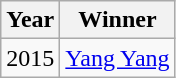<table class="wikitable">
<tr>
<th>Year</th>
<th>Winner</th>
</tr>
<tr>
<td>2015</td>
<td><a href='#'>Yang Yang</a></td>
</tr>
</table>
